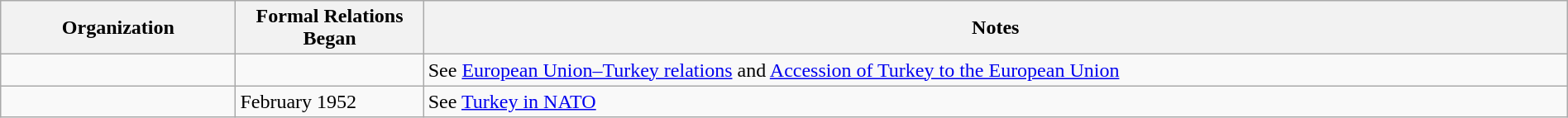<table class="wikitable sortable" border="1" style="width:100%; margin:auto;">
<tr>
<th width="15%">Organization</th>
<th width="12%">Formal Relations Began</th>
<th>Notes</th>
</tr>
<tr -valign="top">
<td></td>
<td></td>
<td>See <a href='#'>European Union–Turkey relations</a> and <a href='#'>Accession of Turkey to the European Union</a><br></td>
</tr>
<tr -valign="top">
<td></td>
<td>February 1952</td>
<td>See <a href='#'>Turkey in NATO</a></td>
</tr>
</table>
